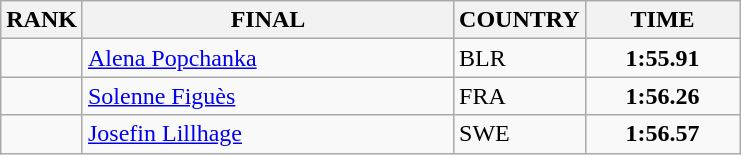<table class="wikitable">
<tr>
<th>RANK</th>
<th align="left" style="width: 15em">FINAL</th>
<th>COUNTRY</th>
<th style="width: 6em">TIME</th>
</tr>
<tr>
<td align="center"></td>
<td><a href='#'>Alena Popchanka</a></td>
<td> BLR</td>
<td align="center"><strong>1:55.91</strong></td>
</tr>
<tr>
<td align="center"></td>
<td><a href='#'>Solenne Figuès</a></td>
<td> FRA</td>
<td align="center"><strong>1:56.26</strong></td>
</tr>
<tr>
<td align="center"></td>
<td><a href='#'>Josefin Lillhage</a></td>
<td> SWE</td>
<td align="center"><strong>1:56.57</strong></td>
</tr>
</table>
